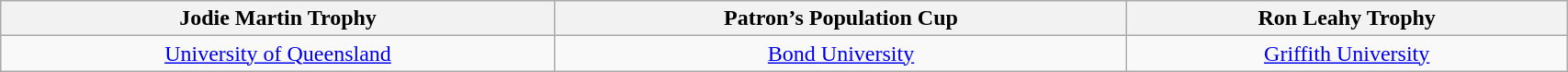<table class="wikitable unsortable" style="width:90%; font-size:100%; text-align:center;">
<tr>
<th><strong>Jodie Martin Trophy</strong></th>
<th><strong>Patron’s Population Cup</strong></th>
<th><strong>Ron Leahy Trophy</strong></th>
</tr>
<tr>
<td><a href='#'>University of Queensland</a></td>
<td><a href='#'>Bond University</a></td>
<td><a href='#'>Griffith University</a></td>
</tr>
</table>
